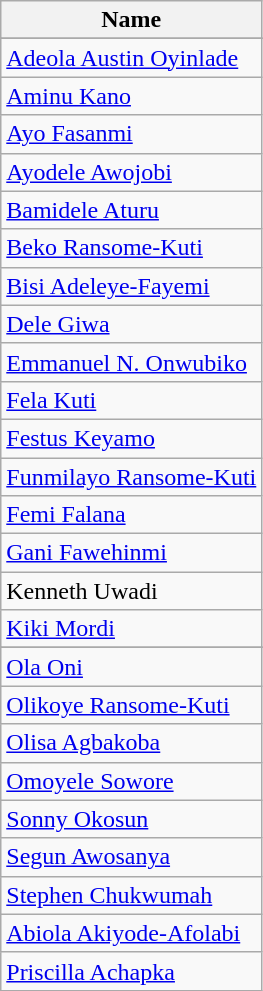<table class="wikitable sortable">
<tr>
<th>Name</th>
</tr>
<tr>
</tr>
<tr>
</tr>
<tr>
</tr>
<tr>
<td><a href='#'>Adeola Austin Oyinlade</a></td>
</tr>
<tr>
<td><a href='#'>Aminu Kano</a></td>
</tr>
<tr>
<td><a href='#'>Ayo Fasanmi</a></td>
</tr>
<tr>
<td><a href='#'>Ayodele Awojobi</a></td>
</tr>
<tr>
<td><a href='#'>Bamidele Aturu</a></td>
</tr>
<tr>
<td><a href='#'>Beko Ransome-Kuti</a></td>
</tr>
<tr>
<td><a href='#'>Bisi Adeleye-Fayemi</a></td>
</tr>
<tr>
<td><a href='#'>Dele Giwa</a></td>
</tr>
<tr>
<td><a href='#'>Emmanuel N. Onwubiko</a></td>
</tr>
<tr>
<td><a href='#'>Fela Kuti</a></td>
</tr>
<tr>
<td><a href='#'>Festus Keyamo</a></td>
</tr>
<tr>
<td><a href='#'>Funmilayo Ransome-Kuti</a></td>
</tr>
<tr>
<td><a href='#'>Femi Falana</a></td>
</tr>
<tr>
<td><a href='#'>Gani Fawehinmi</a></td>
</tr>
<tr>
<td>Kenneth Uwadi</td>
</tr>
<tr>
<td><a href='#'>Kiki Mordi</a></td>
</tr>
<tr>
</tr>
<tr Kiki Mordi>
</tr>
<tr>
<td><a href='#'>Ola Oni</a></td>
</tr>
<tr>
<td><a href='#'>Olikoye Ransome-Kuti</a></td>
</tr>
<tr>
<td><a href='#'>Olisa Agbakoba</a></td>
</tr>
<tr>
<td><a href='#'>Omoyele Sowore</a></td>
</tr>
<tr>
<td><a href='#'>Sonny Okosun</a></td>
</tr>
<tr>
<td><a href='#'>Segun Awosanya</a></td>
</tr>
<tr>
<td><a href='#'>Stephen Chukwumah</a></td>
</tr>
<tr>
<td><a href='#'>Abiola Akiyode-Afolabi</a></td>
</tr>
<tr>
<td><a href='#'>Priscilla Achapka</a></td>
</tr>
</table>
